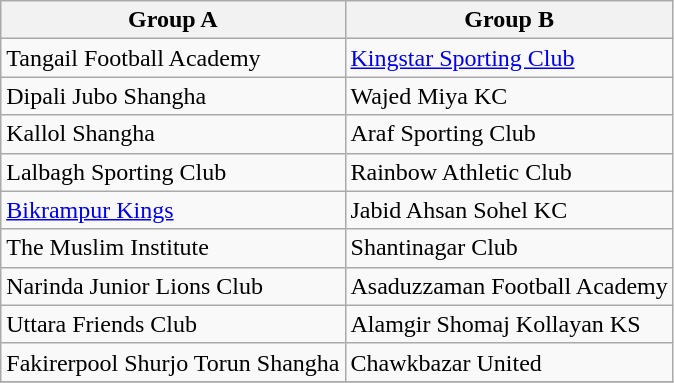<table class="wikitable" "text-align:left">
<tr>
<th align=centre>Group A</th>
<th align=centre>Group B</th>
</tr>
<tr>
<td>Tangail Football Academy</td>
<td><a href='#'>Kingstar Sporting Club</a></td>
</tr>
<tr>
<td>Dipali Jubo Shangha</td>
<td>Wajed Miya KC</td>
</tr>
<tr>
<td>Kallol Shangha</td>
<td>Araf Sporting Club</td>
</tr>
<tr>
<td>Lalbagh Sporting Club</td>
<td>Rainbow Athletic Club</td>
</tr>
<tr>
<td><a href='#'>Bikrampur Kings</a></td>
<td>Jabid Ahsan Sohel KC</td>
</tr>
<tr>
<td>The Muslim Institute</td>
<td>Shantinagar Club</td>
</tr>
<tr>
<td>Narinda Junior Lions Club</td>
<td>Asaduzzaman Football Academy</td>
</tr>
<tr>
<td>Uttara Friends Club</td>
<td>Alamgir Shomaj Kollayan KS</td>
</tr>
<tr>
<td>Fakirerpool Shurjo Torun Shangha</td>
<td>Chawkbazar United</td>
</tr>
<tr>
</tr>
</table>
